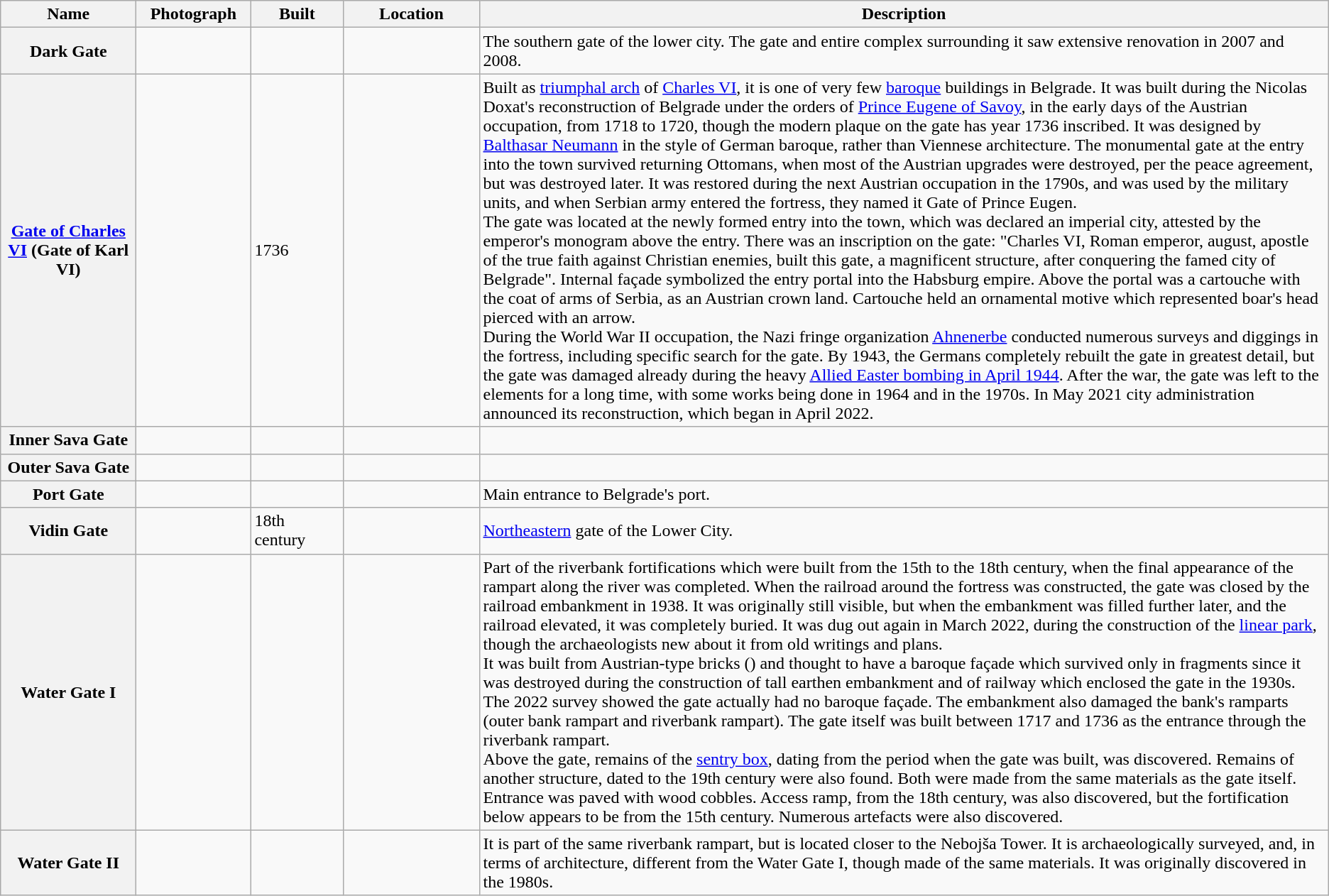<table class="wikitable sortable plainrowheaders">
<tr>
<th scope="col" style="width:120px">Name</th>
<th scope="col" style="width:100px" class="unsortable">Photograph</th>
<th scope="col" style="width:80px">Built</th>
<th scope="col" style="width:120px">Location</th>
<th scope="col" class="unsortable">Description</th>
</tr>
<tr>
<th scope="row">Dark Gate</th>
<td></td>
<td></td>
<td></td>
<td>The southern gate of the lower city. The gate and entire complex surrounding it saw extensive renovation in 2007 and 2008.</td>
</tr>
<tr>
<th scope="row"><a href='#'>Gate of Charles VI</a> (Gate of Karl VI)</th>
<td></td>
<td>1736</td>
<td></td>
<td>Built as <a href='#'>triumphal arch</a> of <a href='#'>Charles VI</a>, it is one of very few <a href='#'>baroque</a> buildings in Belgrade. It was built during the Nicolas Doxat's reconstruction of Belgrade under the orders of <a href='#'>Prince Eugene of Savoy</a>, in the early days of the Austrian occupation, from 1718 to 1720, though the modern plaque on the gate has year 1736 inscribed. It was designed by <a href='#'>Balthasar Neumann</a> in the style of German baroque, rather than Viennese architecture. The monumental gate at the entry into the town survived returning Ottomans, when most of the Austrian upgrades were destroyed, per the peace agreement, but was destroyed later. It was restored during the next Austrian occupation in the 1790s, and was used by the military units, and when Serbian army entered the fortress, they named it Gate of Prince Eugen.<br>The gate was located at the newly formed entry into the town, which was declared an imperial city, attested by the emperor's monogram above the entry. There was an inscription on the gate: "Charles VI, Roman emperor, august, apostle of the true faith against Christian enemies, built this gate, a magnificent structure, after conquering the famed city of Belgrade". Internal façade symbolized the entry portal into the Habsburg empire. Above the portal was a cartouche with the coat of arms of Serbia, as an Austrian crown land. Cartouche held an ornamental motive which represented boar's head pierced with an arrow.<br>During the World War II occupation, the Nazi fringe  organization <a href='#'>Ahnenerbe</a> conducted numerous surveys and diggings in the fortress, including specific search for the gate. By 1943, the Germans completely rebuilt the gate in greatest detail, but the gate was damaged already during the heavy <a href='#'>Allied Easter bombing in April 1944</a>. After the war, the gate was left to the elements for a long time, with some works being done in 1964 and in the 1970s. In May 2021 city administration announced its reconstruction, which began in April 2022.</td>
</tr>
<tr>
<th scope="row">Inner Sava Gate</th>
<td></td>
<td></td>
<td></td>
<td></td>
</tr>
<tr>
<th scope="row">Outer Sava Gate</th>
<td></td>
<td></td>
<td></td>
<td></td>
</tr>
<tr>
<th scope="row">Port Gate</th>
<td></td>
<td></td>
<td></td>
<td>Main entrance to Belgrade's port.</td>
</tr>
<tr>
<th scope="row">Vidin Gate</th>
<td></td>
<td>18th century</td>
<td></td>
<td><a href='#'>Northeastern</a> gate of the Lower City.</td>
</tr>
<tr>
<th scope="row">Water Gate I</th>
<td></td>
<td></td>
<td></td>
<td>Part of the riverbank fortifications which were built from the 15th to the 18th century, when the final appearance of the rampart along the river was completed. When the railroad around the fortress was constructed, the gate was closed by the railroad embankment in 1938. It was originally still visible, but when the embankment was filled further later, and the railroad elevated, it was completely buried. It was dug out again in March 2022, during the construction of the <a href='#'>linear park</a>, though the archaeologists new about it from old writings and plans.<br>It was built from Austrian-type bricks () and thought to have a baroque façade which survived only in fragments since it was destroyed during the construction of  tall earthen embankment and  of railway which enclosed the gate in the 1930s. The 2022 survey showed the gate actually had no baroque façade. The embankment also damaged the bank's ramparts (outer bank rampart and riverbank rampart). The gate itself was built between 1717 and 1736 as the entrance through the riverbank rampart.<br>Above the gate, remains of the <a href='#'>sentry box</a>, dating from the period when the gate was built, was discovered. Remains of another structure, dated to the 19th century were also found. Both were made from the same materials as the gate itself. Entrance was paved with wood cobbles. Access ramp, from the 18th century, was also discovered, but the fortification below appears to be from the 15th century. Numerous artefacts were also discovered.</td>
</tr>
<tr>
<th scope="row">Water Gate II</th>
<td></td>
<td></td>
<td></td>
<td>It is part of the same riverbank rampart, but is located closer to the Nebojša Tower. It is archaeologically surveyed, and, in terms of architecture, different from the Water Gate I, though made of the same materials. It was originally discovered in the 1980s.</td>
</tr>
</table>
